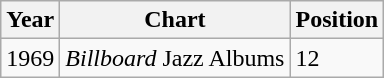<table class="wikitable">
<tr>
<th>Year</th>
<th>Chart</th>
<th>Position</th>
</tr>
<tr>
<td rowspan=3>1969</td>
<td><em>Billboard</em> Jazz Albums</td>
<td>12</td>
</tr>
</table>
